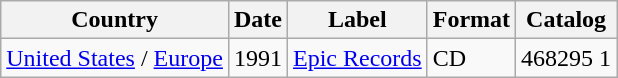<table class="wikitable">
<tr>
<th>Country</th>
<th>Date</th>
<th>Label</th>
<th>Format</th>
<th>Catalog</th>
</tr>
<tr>
<td><a href='#'>United States</a> / <a href='#'>Europe</a></td>
<td>1991</td>
<td><a href='#'>Epic Records</a></td>
<td>CD</td>
<td>468295 1</td>
</tr>
</table>
